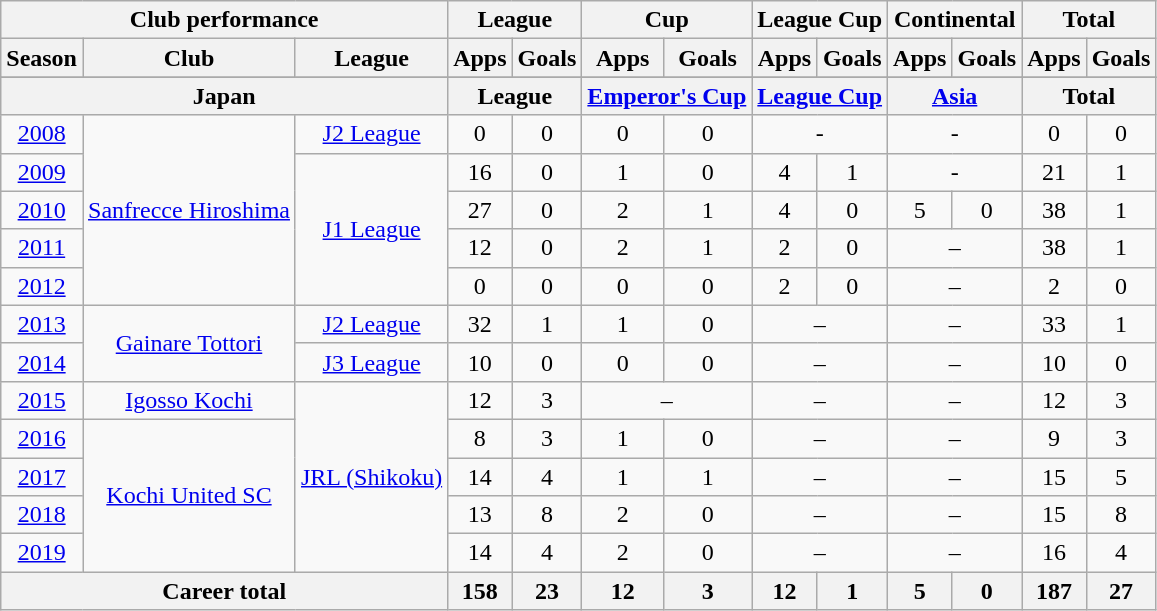<table class="wikitable" style="text-align:center">
<tr>
<th colspan=3>Club performance</th>
<th colspan=2>League</th>
<th colspan=2>Cup</th>
<th colspan=2>League Cup</th>
<th colspan=2>Continental</th>
<th colspan=2>Total</th>
</tr>
<tr>
<th>Season</th>
<th>Club</th>
<th>League</th>
<th>Apps</th>
<th>Goals</th>
<th>Apps</th>
<th>Goals</th>
<th>Apps</th>
<th>Goals</th>
<th>Apps</th>
<th>Goals</th>
<th>Apps</th>
<th>Goals</th>
</tr>
<tr>
</tr>
<tr>
<th colspan=3>Japan</th>
<th colspan=2>League</th>
<th colspan=2><a href='#'>Emperor's Cup</a></th>
<th colspan=2><a href='#'>League Cup</a></th>
<th colspan=2><a href='#'>Asia</a></th>
<th colspan=2>Total</th>
</tr>
<tr>
<td><a href='#'>2008</a></td>
<td rowspan="5"><a href='#'>Sanfrecce Hiroshima</a></td>
<td><a href='#'>J2 League</a></td>
<td>0</td>
<td>0</td>
<td>0</td>
<td>0</td>
<td colspan="2">-</td>
<td colspan="2">-</td>
<td>0</td>
<td>0</td>
</tr>
<tr>
<td><a href='#'>2009</a></td>
<td rowspan="4"><a href='#'>J1 League</a></td>
<td>16</td>
<td>0</td>
<td>1</td>
<td>0</td>
<td>4</td>
<td>1</td>
<td colspan="2">-</td>
<td>21</td>
<td>1</td>
</tr>
<tr>
<td><a href='#'>2010</a></td>
<td>27</td>
<td>0</td>
<td>2</td>
<td>1</td>
<td>4</td>
<td>0</td>
<td>5</td>
<td>0</td>
<td>38</td>
<td>1</td>
</tr>
<tr>
<td><a href='#'>2011</a></td>
<td>12</td>
<td>0</td>
<td>2</td>
<td>1</td>
<td>2</td>
<td>0</td>
<td colspan="2">–</td>
<td>38</td>
<td>1</td>
</tr>
<tr>
<td><a href='#'>2012</a></td>
<td>0</td>
<td>0</td>
<td>0</td>
<td>0</td>
<td>2</td>
<td>0</td>
<td colspan="2">–</td>
<td>2</td>
<td>0</td>
</tr>
<tr>
<td><a href='#'>2013</a></td>
<td rowspan="2"><a href='#'>Gainare Tottori</a></td>
<td><a href='#'>J2 League</a></td>
<td>32</td>
<td>1</td>
<td>1</td>
<td>0</td>
<td colspan="2">–</td>
<td colspan="2">–</td>
<td>33</td>
<td>1</td>
</tr>
<tr>
<td><a href='#'>2014</a></td>
<td><a href='#'>J3 League</a></td>
<td>10</td>
<td>0</td>
<td>0</td>
<td>0</td>
<td colspan="2">–</td>
<td colspan="2">–</td>
<td>10</td>
<td>0</td>
</tr>
<tr>
<td><a href='#'>2015</a></td>
<td><a href='#'>Igosso Kochi</a></td>
<td rowspan="5"><a href='#'>JRL (Shikoku)</a></td>
<td>12</td>
<td>3</td>
<td colspan="2">–</td>
<td colspan="2">–</td>
<td colspan="2">–</td>
<td>12</td>
<td>3</td>
</tr>
<tr>
<td><a href='#'>2016</a></td>
<td rowspan="4"><a href='#'>Kochi United SC</a></td>
<td>8</td>
<td>3</td>
<td>1</td>
<td>0</td>
<td colspan="2">–</td>
<td colspan="2">–</td>
<td>9</td>
<td>3</td>
</tr>
<tr>
<td><a href='#'>2017</a></td>
<td>14</td>
<td>4</td>
<td>1</td>
<td>1</td>
<td colspan="2">–</td>
<td colspan="2">–</td>
<td>15</td>
<td>5</td>
</tr>
<tr>
<td><a href='#'>2018</a></td>
<td>13</td>
<td>8</td>
<td>2</td>
<td>0</td>
<td colspan="2">–</td>
<td colspan="2">–</td>
<td>15</td>
<td>8</td>
</tr>
<tr>
<td><a href='#'>2019</a></td>
<td>14</td>
<td>4</td>
<td>2</td>
<td>0</td>
<td colspan="2">–</td>
<td colspan="2">–</td>
<td>16</td>
<td>4</td>
</tr>
<tr>
<th colspan=3>Career total</th>
<th>158</th>
<th>23</th>
<th>12</th>
<th>3</th>
<th>12</th>
<th>1</th>
<th>5</th>
<th>0</th>
<th>187</th>
<th>27</th>
</tr>
</table>
